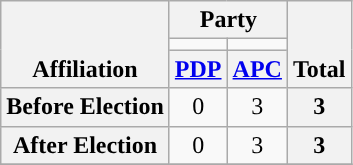<table class=wikitable style="text-align:center">
<tr style="vertical-align:bottom;">
<th rowspan=3>Affiliation</th>
<th colspan=2>Party</th>
<th rowspan=3>Total</th>
</tr>
<tr>
<td style="background-color:"></td>
<td style="background-color:"></td>
</tr>
<tr>
<th><a href='#'>PDP</a></th>
<th><a href='#'>APC</a></th>
</tr>
<tr>
<th>Before Election</th>
<td>0</td>
<td>3</td>
<th>3</th>
</tr>
<tr>
<th>After Election</th>
<td>0</td>
<td>3</td>
<th>3</th>
</tr>
<tr>
</tr>
</table>
